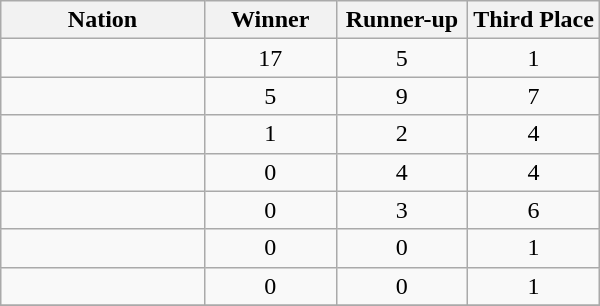<table class="wikitable" style="text-align: center;">
<tr>
<th width=34%>Nation</th>
<th width=22%>Winner</th>
<th width=22%>Runner-up</th>
<th width=22%>Third Place</th>
</tr>
<tr>
<td align=left></td>
<td>17</td>
<td>5</td>
<td>1</td>
</tr>
<tr>
<td align=left></td>
<td>5</td>
<td>9</td>
<td>7</td>
</tr>
<tr>
<td align=left></td>
<td>1</td>
<td>2</td>
<td>4</td>
</tr>
<tr>
<td align=left></td>
<td>0</td>
<td>4</td>
<td>4</td>
</tr>
<tr>
<td align=left></td>
<td>0</td>
<td>3</td>
<td>6</td>
</tr>
<tr>
<td align=left></td>
<td>0</td>
<td>0</td>
<td>1</td>
</tr>
<tr>
<td align=left></td>
<td>0</td>
<td>0</td>
<td>1</td>
</tr>
<tr>
</tr>
</table>
